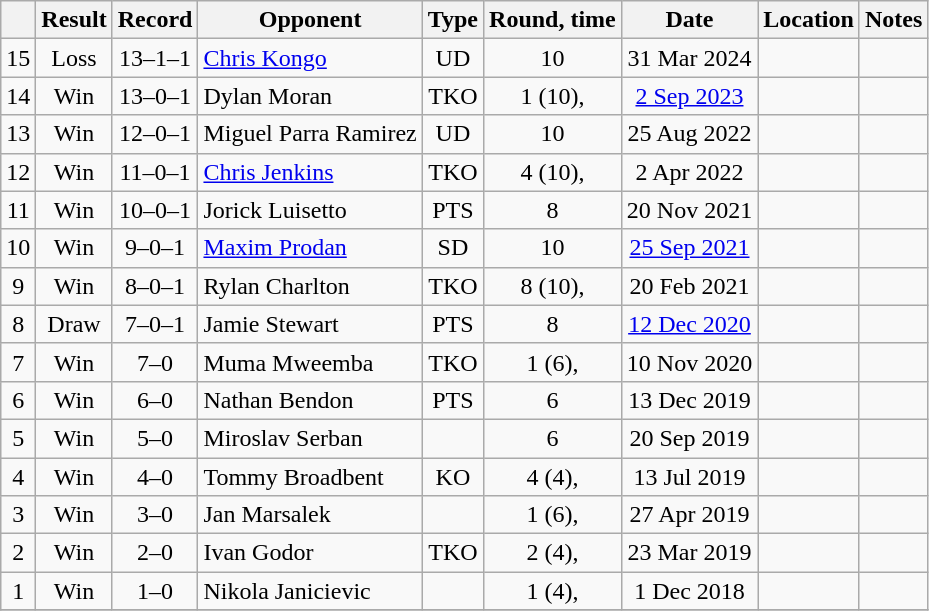<table class="wikitable" style="text-align:center">
<tr>
<th></th>
<th>Result</th>
<th>Record</th>
<th>Opponent</th>
<th>Type</th>
<th>Round, time</th>
<th>Date</th>
<th>Location</th>
<th>Notes</th>
</tr>
<tr>
<td>15</td>
<td>Loss</td>
<td>13–1–1</td>
<td align=left><a href='#'>Chris Kongo</a></td>
<td>UD</td>
<td>10</td>
<td>31 Mar 2024</td>
<td align=left></td>
<td align=left></td>
</tr>
<tr>
<td>14</td>
<td>Win</td>
<td>13–0–1</td>
<td align=left>Dylan Moran</td>
<td>TKO</td>
<td>1 (10), </td>
<td><a href='#'>2 Sep 2023</a></td>
<td align=left></td>
<td></td>
</tr>
<tr>
<td>13</td>
<td>Win</td>
<td>12–0–1</td>
<td align=left>Miguel Parra Ramirez</td>
<td>UD</td>
<td>10</td>
<td>25 Aug 2022</td>
<td align=left></td>
<td align=left></td>
</tr>
<tr>
<td>12</td>
<td>Win</td>
<td>11–0–1</td>
<td align=left><a href='#'>Chris Jenkins</a></td>
<td>TKO</td>
<td>4 (10), </td>
<td>2 Apr 2022</td>
<td align=left></td>
<td align=left></td>
</tr>
<tr>
<td>11</td>
<td>Win</td>
<td>10–0–1</td>
<td align=left>Jorick Luisetto</td>
<td>PTS</td>
<td>8</td>
<td>20 Nov 2021</td>
<td align=left></td>
<td></td>
</tr>
<tr>
<td>10</td>
<td>Win</td>
<td>9–0–1</td>
<td align=left><a href='#'>Maxim Prodan</a></td>
<td>SD</td>
<td>10</td>
<td><a href='#'>25 Sep 2021</a></td>
<td align=left></td>
<td align=left></td>
</tr>
<tr>
<td>9</td>
<td>Win</td>
<td>8–0–1</td>
<td align=left>Rylan Charlton</td>
<td>TKO</td>
<td>8 (10), </td>
<td>20 Feb 2021</td>
<td align=left></td>
<td></td>
</tr>
<tr>
<td>8</td>
<td>Draw</td>
<td>7–0–1</td>
<td align=left>Jamie Stewart</td>
<td>PTS</td>
<td>8</td>
<td><a href='#'>12 Dec 2020</a></td>
<td align=left></td>
<td></td>
</tr>
<tr>
<td>7</td>
<td>Win</td>
<td>7–0</td>
<td align=left>Muma Mweemba</td>
<td>TKO</td>
<td>1 (6), </td>
<td>10 Nov 2020</td>
<td align=left></td>
<td></td>
</tr>
<tr>
<td>6</td>
<td>Win</td>
<td>6–0</td>
<td align=left>Nathan Bendon</td>
<td>PTS</td>
<td>6</td>
<td>13 Dec 2019</td>
<td align=left></td>
<td></td>
</tr>
<tr>
<td>5</td>
<td>Win</td>
<td>5–0</td>
<td align=left>Miroslav Serban</td>
<td></td>
<td>6</td>
<td>20 Sep 2019</td>
<td align=left></td>
<td></td>
</tr>
<tr>
<td>4</td>
<td>Win</td>
<td>4–0</td>
<td align=left>Tommy Broadbent</td>
<td>KO</td>
<td>4 (4), </td>
<td>13 Jul 2019</td>
<td align=left></td>
<td></td>
</tr>
<tr>
<td>3</td>
<td>Win</td>
<td>3–0</td>
<td align=left>Jan Marsalek</td>
<td></td>
<td>1 (6), </td>
<td>27 Apr 2019</td>
<td align=left></td>
<td></td>
</tr>
<tr>
<td>2</td>
<td>Win</td>
<td>2–0</td>
<td align=left>Ivan Godor</td>
<td>TKO</td>
<td>2 (4), </td>
<td>23 Mar 2019</td>
<td align=left></td>
<td></td>
</tr>
<tr>
<td>1</td>
<td>Win</td>
<td>1–0</td>
<td align=left>Nikola Janicievic</td>
<td></td>
<td>1 (4), </td>
<td>1 Dec 2018</td>
<td align=left></td>
<td></td>
</tr>
<tr>
</tr>
</table>
